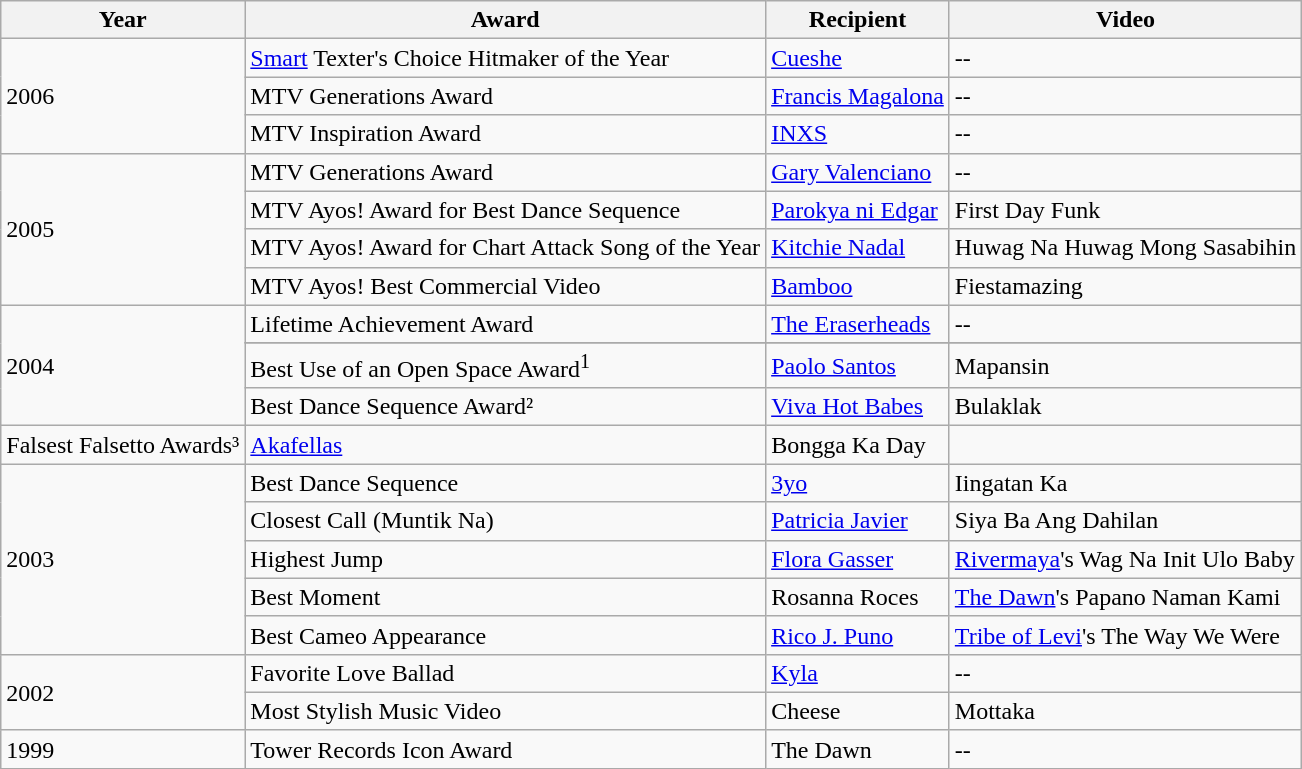<table class="wikitable">
<tr>
<th>Year</th>
<th>Award</th>
<th>Recipient</th>
<th>Video</th>
</tr>
<tr>
<td rowspan=3>2006</td>
<td><a href='#'>Smart</a> Texter's Choice Hitmaker of the Year</td>
<td><a href='#'>Cueshe</a></td>
<td>--</td>
</tr>
<tr>
<td>MTV Generations Award</td>
<td><a href='#'>Francis Magalona</a></td>
<td>--</td>
</tr>
<tr>
<td>MTV Inspiration Award</td>
<td><a href='#'>INXS</a></td>
<td>--</td>
</tr>
<tr>
<td rowspan=4>2005</td>
<td>MTV Generations Award</td>
<td><a href='#'>Gary Valenciano</a></td>
<td>--</td>
</tr>
<tr>
<td>MTV Ayos! Award for Best Dance Sequence</td>
<td><a href='#'>Parokya ni Edgar</a></td>
<td>First Day Funk</td>
</tr>
<tr>
<td>MTV Ayos! Award for Chart Attack Song of the Year</td>
<td><a href='#'>Kitchie Nadal</a></td>
<td>Huwag Na Huwag Mong Sasabihin</td>
</tr>
<tr>
<td>MTV Ayos! Best Commercial Video</td>
<td><a href='#'>Bamboo</a></td>
<td>Fiestamazing</td>
</tr>
<tr>
<td rowspan=4>2004</td>
<td>Lifetime Achievement Award</td>
<td><a href='#'>The Eraserheads</a></td>
<td>--</td>
</tr>
<tr>
</tr>
<tr ->
<td>Best Use of an Open Space Award<sup>1</sup></td>
<td><a href='#'>Paolo Santos</a></td>
<td>Mapansin</td>
</tr>
<tr>
<td>Best Dance Sequence Award²</td>
<td><a href='#'>Viva Hot Babes</a></td>
<td>Bulaklak</td>
</tr>
<tr>
<td>Falsest Falsetto Awards³</td>
<td><a href='#'>Akafellas</a></td>
<td>Bongga Ka Day</td>
</tr>
<tr>
<td rowspan=5>2003</td>
<td>Best Dance Sequence</td>
<td><a href='#'>3yo</a></td>
<td>Iingatan Ka</td>
</tr>
<tr>
<td>Closest Call (Muntik Na)</td>
<td><a href='#'>Patricia Javier</a></td>
<td>Siya Ba Ang Dahilan</td>
</tr>
<tr>
<td>Highest Jump</td>
<td><a href='#'>Flora Gasser</a></td>
<td><a href='#'>Rivermaya</a>'s Wag Na Init Ulo Baby</td>
</tr>
<tr>
<td>Best Moment</td>
<td>Rosanna Roces</td>
<td><a href='#'>The Dawn</a>'s Papano Naman Kami</td>
</tr>
<tr>
<td>Best Cameo Appearance</td>
<td><a href='#'>Rico J. Puno</a></td>
<td><a href='#'>Tribe of Levi</a>'s The Way We Were</td>
</tr>
<tr>
<td rowspan=2>2002</td>
<td>Favorite Love Ballad</td>
<td><a href='#'>Kyla</a></td>
<td>--</td>
</tr>
<tr>
<td>Most Stylish Music Video</td>
<td>Cheese</td>
<td>Mottaka</td>
</tr>
<tr>
<td>1999</td>
<td>Tower Records Icon Award</td>
<td>The Dawn</td>
<td>--</td>
</tr>
</table>
